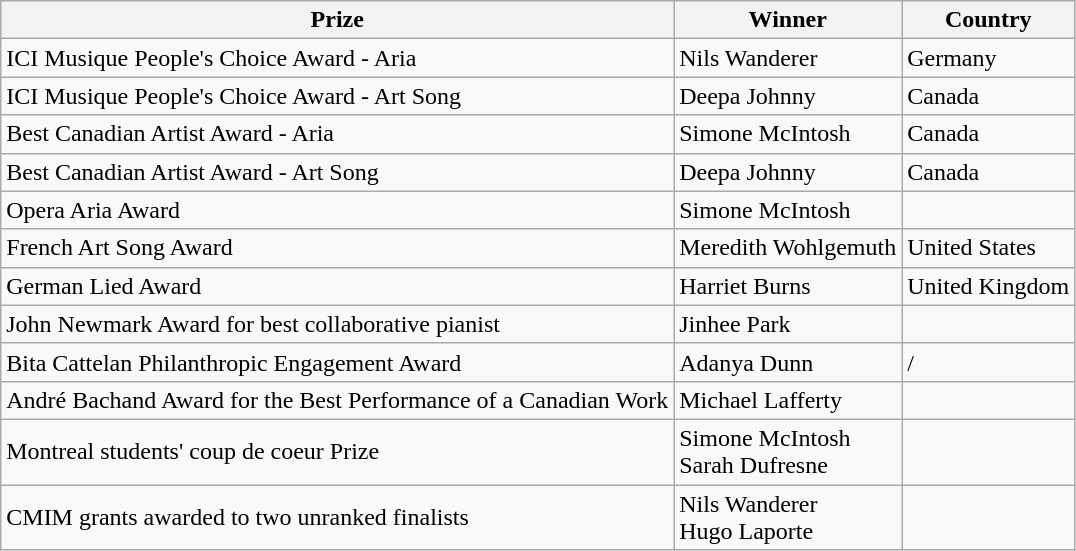<table class="wikitable">
<tr>
<th>Prize</th>
<th>Winner</th>
<th>Country</th>
</tr>
<tr>
<td>ICI Musique People's Choice Award - Aria</td>
<td>Nils Wanderer</td>
<td> Germany</td>
</tr>
<tr>
<td>ICI Musique People's Choice Award - Art Song</td>
<td>Deepa Johnny</td>
<td> Canada</td>
</tr>
<tr>
<td>Best Canadian Artist Award - Aria</td>
<td>Simone McIntosh</td>
<td> Canada</td>
</tr>
<tr>
<td>Best Canadian Artist Award - Art Song</td>
<td>Deepa Johnny</td>
<td> Canada</td>
</tr>
<tr>
<td>Opera Aria Award</td>
<td>Simone McIntosh</td>
<td></td>
</tr>
<tr>
<td>French Art Song Award</td>
<td>Meredith Wohlgemuth</td>
<td> United States</td>
</tr>
<tr>
<td>German Lied Award</td>
<td>Harriet Burns</td>
<td> United Kingdom</td>
</tr>
<tr>
<td>John Newmark Award for best collaborative pianist</td>
<td>Jinhee Park</td>
<td></td>
</tr>
<tr>
<td>Bita Cattelan Philanthropic Engagement Award</td>
<td>Adanya Dunn</td>
<td> / </td>
</tr>
<tr>
<td>André Bachand Award for the Best Performance of a Canadian Work</td>
<td>Michael Lafferty</td>
<td></td>
</tr>
<tr>
<td>Montreal students' coup de coeur Prize</td>
<td>Simone McIntosh<br>Sarah Dufresne</td>
<td></td>
</tr>
<tr>
<td>CMIM grants awarded to two unranked finalists</td>
<td>Nils Wanderer<br>Hugo Laporte</td>
<td></td>
</tr>
</table>
